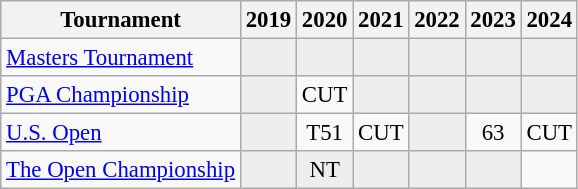<table class="wikitable" style="font-size:95%;text-align:center;">
<tr>
<th>Tournament</th>
<th>2019</th>
<th>2020</th>
<th>2021</th>
<th>2022</th>
<th>2023</th>
<th>2024</th>
</tr>
<tr>
<td align=left><a href='#'>Masters Tournament</a></td>
<td style="background:#eeeeee;"></td>
<td style="background:#eeeeee;"></td>
<td style="background:#eeeeee;"></td>
<td style="background:#eeeeee;"></td>
<td style="background:#eeeeee;"></td>
<td style="background:#eeeeee;"></td>
</tr>
<tr>
<td align=left><a href='#'>PGA Championship</a></td>
<td style="background:#eeeeee;"></td>
<td>CUT</td>
<td style="background:#eeeeee;"></td>
<td style="background:#eeeeee;"></td>
<td style="background:#eeeeee;"></td>
<td style="background:#eeeeee;"></td>
</tr>
<tr>
<td align=left><a href='#'>U.S. Open</a></td>
<td style="background:#eeeeee;"></td>
<td>T51</td>
<td>CUT</td>
<td style="background:#eeeeee;"></td>
<td>63</td>
<td>CUT</td>
</tr>
<tr>
<td align=left><a href='#'>The Open Championship</a></td>
<td style="background:#eeeeee;"></td>
<td style="background:#eeeeee;">NT</td>
<td style="background:#eeeeee;"></td>
<td style="background:#eeeeee;"></td>
<td style="background:#eeeeee;"></td>
<td></td>
</tr>
</table>
